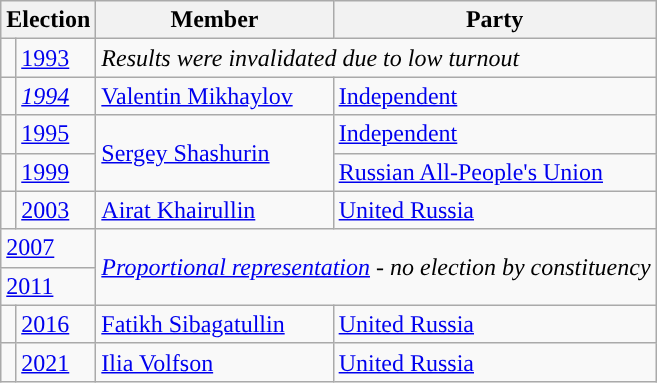<table class="wikitable">
<tr>
<th colspan="2">Election</th>
<th>Member</th>
<th>Party</th>
</tr>
<tr>
<td style="background-color:"></td>
<td><a href='#'>1993</a></td>
<td colspan=2><em>Results were invalidated due to low turnout</em></td>
</tr>
<tr>
<td style="background-color:"></td>
<td><em><a href='#'>1994</a></em></td>
<td><a href='#'>Valentin Mikhaylov</a></td>
<td><a href='#'>Independent</a></td>
</tr>
<tr>
<td style="background-color:"></td>
<td><a href='#'>1995</a></td>
<td rowspan=2><a href='#'>Sergey Shashurin</a></td>
<td><a href='#'>Independent</a></td>
</tr>
<tr>
<td style="background-color:"></td>
<td><a href='#'>1999</a></td>
<td><a href='#'>Russian All-People's Union</a></td>
</tr>
<tr>
<td style="background-color:"></td>
<td><a href='#'>2003</a></td>
<td><a href='#'>Airat Khairullin</a></td>
<td><a href='#'>United Russia</a></td>
</tr>
<tr>
<td colspan=2><a href='#'>2007</a></td>
<td colspan=2 rowspan=2><em><a href='#'>Proportional representation</a> - no election by constituency</em></td>
</tr>
<tr>
<td colspan=2><a href='#'>2011</a></td>
</tr>
<tr>
<td style="background-color: "></td>
<td><a href='#'>2016</a></td>
<td><a href='#'>Fatikh Sibagatullin</a></td>
<td><a href='#'>United Russia</a></td>
</tr>
<tr>
<td style="background-color: "></td>
<td><a href='#'>2021</a></td>
<td><a href='#'>Ilia Volfson</a></td>
<td><a href='#'>United Russia</a></td>
</tr>
</table>
